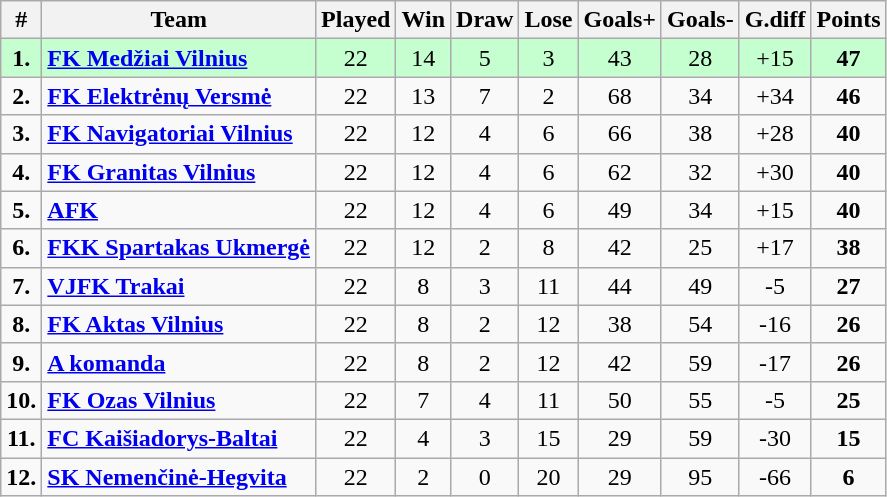<table class='wikitable'>
<tr>
<th>#</th>
<th>Team</th>
<th>Played</th>
<th>Win</th>
<th>Draw</th>
<th>Lose</th>
<th>Goals+</th>
<th>Goals-</th>
<th>G.diff</th>
<th>Points</th>
</tr>
<tr align=center style="background:#C5FFD0;">
<td><strong>1.</strong></td>
<td style="text-align:left;"><strong><a href='#'>FK Medžiai Vilnius</a></strong></td>
<td>22</td>
<td>14</td>
<td>5</td>
<td>3</td>
<td>43</td>
<td>28</td>
<td>+15</td>
<td><strong>47</strong></td>
</tr>
<tr align=center style="background:;">
<td><strong>2.</strong></td>
<td style="text-align:left;"><strong><a href='#'>FK Elektrėnų Versmė</a></strong></td>
<td>22</td>
<td>13</td>
<td>7</td>
<td>2</td>
<td>68</td>
<td>34</td>
<td>+34</td>
<td><strong>46</strong></td>
</tr>
<tr align=center style="background:;">
<td><strong>3.</strong></td>
<td style="text-align:left;"><strong><a href='#'>FK Navigatoriai Vilnius</a></strong></td>
<td>22</td>
<td>12</td>
<td>4</td>
<td>6</td>
<td>66</td>
<td>38</td>
<td>+28</td>
<td><strong>40</strong></td>
</tr>
<tr align=center style="background:;">
<td><strong>4.</strong></td>
<td style="text-align:left;"><strong><a href='#'>FK Granitas Vilnius</a></strong></td>
<td>22</td>
<td>12</td>
<td>4</td>
<td>6</td>
<td>62</td>
<td>32</td>
<td>+30</td>
<td><strong>40</strong></td>
</tr>
<tr align=center style="background:;">
<td><strong>5.</strong></td>
<td style="text-align:left;"><strong><a href='#'>AFK</a></strong></td>
<td>22</td>
<td>12</td>
<td>4</td>
<td>6</td>
<td>49</td>
<td>34</td>
<td>+15</td>
<td><strong>40</strong></td>
</tr>
<tr align=center style="background:;">
<td><strong>6.</strong></td>
<td style="text-align:left;"><strong><a href='#'>FKK Spartakas Ukmergė</a></strong></td>
<td>22</td>
<td>12</td>
<td>2</td>
<td>8</td>
<td>42</td>
<td>25</td>
<td>+17</td>
<td><strong>38</strong></td>
</tr>
<tr align=center style="background:;">
<td><strong>7.</strong></td>
<td style="text-align:left;"><strong><a href='#'>VJFK Trakai</a></strong></td>
<td>22</td>
<td>8</td>
<td>3</td>
<td>11</td>
<td>44</td>
<td>49</td>
<td>-5</td>
<td><strong>27</strong></td>
</tr>
<tr align=center style="background:;">
<td><strong>8.</strong></td>
<td style="text-align:left;"><strong><a href='#'>FK Aktas Vilnius</a></strong></td>
<td>22</td>
<td>8</td>
<td>2</td>
<td>12</td>
<td>38</td>
<td>54</td>
<td>-16</td>
<td><strong>26</strong></td>
</tr>
<tr align=center style="background:;">
<td><strong>9.</strong></td>
<td style="text-align:left;"><strong><a href='#'>A komanda</a></strong></td>
<td>22</td>
<td>8</td>
<td>2</td>
<td>12</td>
<td>42</td>
<td>59</td>
<td>-17</td>
<td><strong>26</strong></td>
</tr>
<tr align=center style="background:;">
<td><strong>10.</strong></td>
<td style="text-align:left;"><strong><a href='#'>FK Ozas Vilnius</a></strong></td>
<td>22</td>
<td>7</td>
<td>4</td>
<td>11</td>
<td>50</td>
<td>55</td>
<td>-5</td>
<td><strong>25</strong></td>
</tr>
<tr align=center style="background:;">
<td><strong>11.</strong></td>
<td style="text-align:left;"><strong><a href='#'>FC Kaišiadorys-Baltai</a></strong></td>
<td>22</td>
<td>4</td>
<td>3</td>
<td>15</td>
<td>29</td>
<td>59</td>
<td>-30</td>
<td><strong>15</strong></td>
</tr>
<tr align=center style="background:;">
<td><strong>12.</strong></td>
<td style="text-align:left;"><strong><a href='#'>SK Nemenčinė-Hegvita</a></strong></td>
<td>22</td>
<td>2</td>
<td>0</td>
<td>20</td>
<td>29</td>
<td>95</td>
<td>-66</td>
<td><strong>6</strong></td>
</tr>
</table>
